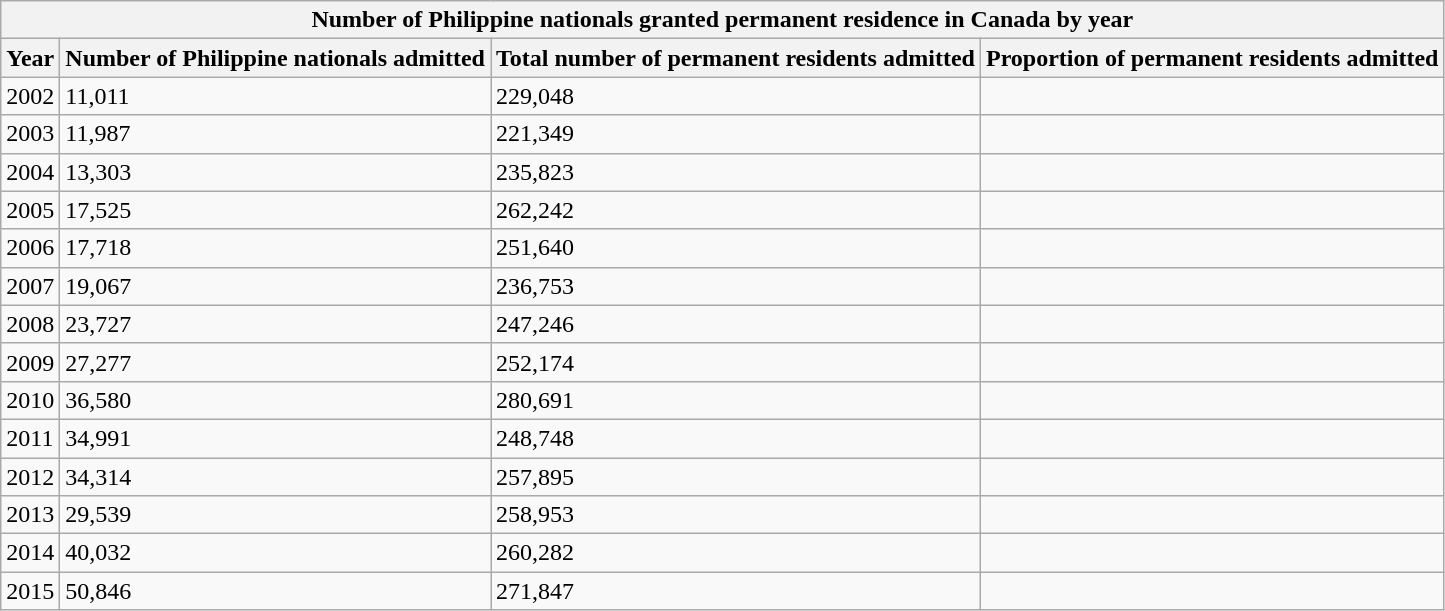<table class="wikitable sortable">
<tr>
<th colspan=4><strong>Number of Philippine nationals granted permanent residence in Canada by year</strong></th>
</tr>
<tr>
<th>Year</th>
<th>Number of Philippine nationals admitted</th>
<th>Total number of permanent residents admitted</th>
<th>Proportion of permanent residents admitted</th>
</tr>
<tr>
<td>2002</td>
<td>11,011</td>
<td>229,048</td>
<td></td>
</tr>
<tr>
<td>2003</td>
<td>11,987</td>
<td>221,349</td>
<td></td>
</tr>
<tr>
<td>2004</td>
<td>13,303</td>
<td>235,823</td>
<td></td>
</tr>
<tr>
<td>2005</td>
<td>17,525</td>
<td>262,242</td>
<td></td>
</tr>
<tr>
<td>2006</td>
<td>17,718</td>
<td>251,640</td>
<td></td>
</tr>
<tr>
<td>2007</td>
<td>19,067</td>
<td>236,753</td>
<td></td>
</tr>
<tr>
<td>2008</td>
<td>23,727</td>
<td>247,246</td>
<td></td>
</tr>
<tr>
<td>2009</td>
<td>27,277</td>
<td>252,174</td>
<td></td>
</tr>
<tr>
<td>2010</td>
<td>36,580</td>
<td>280,691</td>
<td></td>
</tr>
<tr>
<td>2011</td>
<td>34,991</td>
<td>248,748</td>
<td></td>
</tr>
<tr>
<td>2012</td>
<td>34,314</td>
<td>257,895</td>
<td></td>
</tr>
<tr>
<td>2013</td>
<td>29,539</td>
<td>258,953</td>
<td></td>
</tr>
<tr>
<td>2014</td>
<td>40,032</td>
<td>260,282</td>
<td></td>
</tr>
<tr>
<td>2015</td>
<td>50,846</td>
<td>271,847</td>
<td></td>
</tr>
</table>
